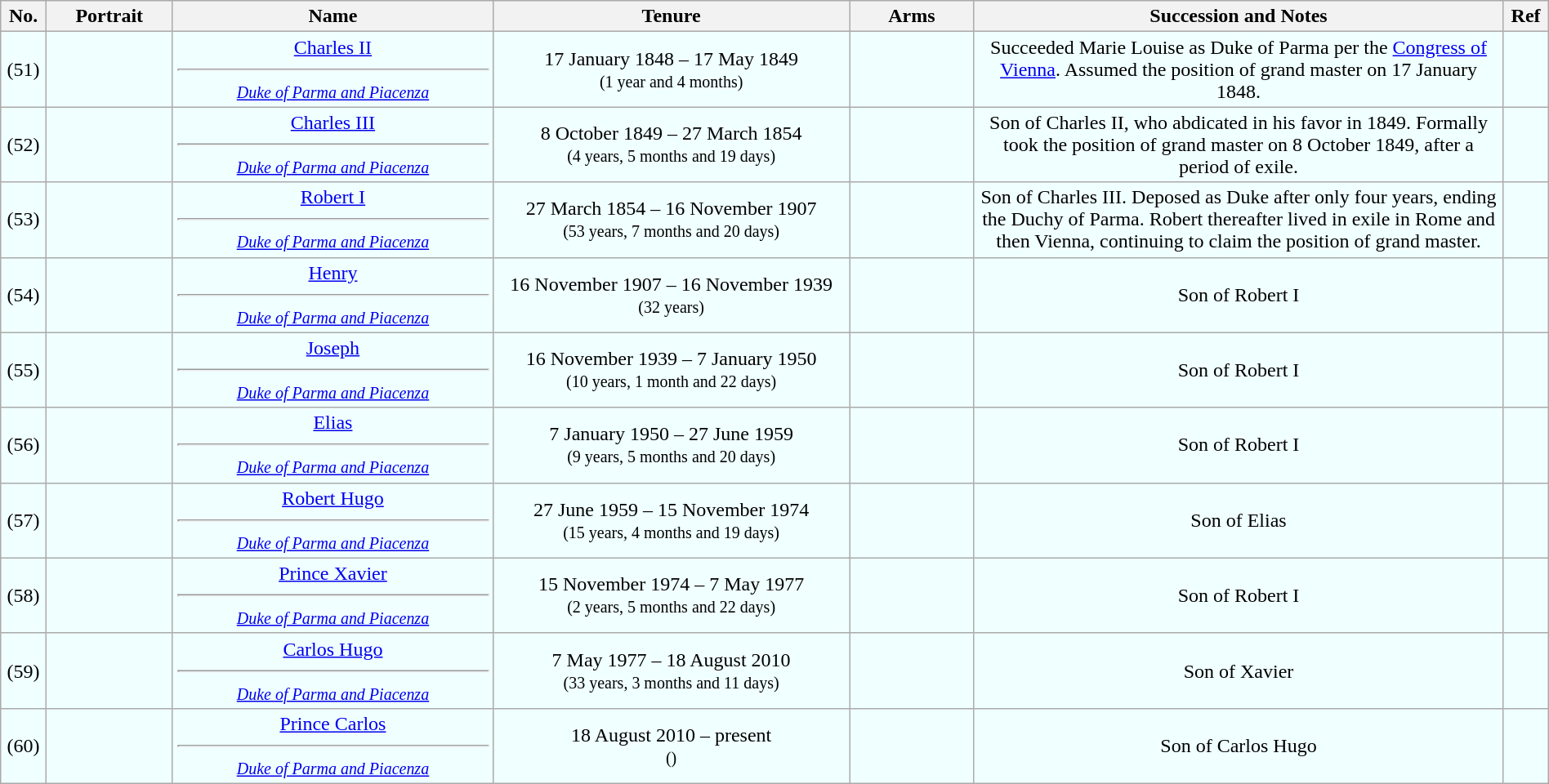<table class="wikitable" style="width:100%; text-align:center;">
<tr>
<th width="30">No.</th>
<th width="100">Portrait</th>
<th width="275">Name</th>
<th width="305">Tenure</th>
<th width="100">Arms</th>
<th width="460">Succession and Notes</th>
<th width="30">Ref</th>
</tr>
<tr>
<td style="background:#F0FFFF;">(51)</td>
<td style="background:#F0FFFF;"></td>
<td style="background:#F0FFFF;"><a href='#'>Charles II</a><hr><small><em><a href='#'>Duke of Parma and Piacenza</a></em></small></td>
<td style="background:#F0FFFF;">17 January 1848 – 17 May 1849<br><small>(1 year and 4 months)</small></td>
<td style="background:#F0FFFF;"></td>
<td style="background:#F0FFFF;">Succeeded Marie Louise as Duke of Parma per the <a href='#'>Congress of Vienna</a>. Assumed the position of grand master on 17 January 1848.</td>
<td style="background:#F0FFFF;"></td>
</tr>
<tr>
<td style="background:#F0FFFF;">(52)</td>
<td style="background:#F0FFFF;"></td>
<td style="background:#F0FFFF;"><a href='#'>Charles III</a><hr><small><em><a href='#'>Duke of Parma and Piacenza</a></em></small></td>
<td style="background:#F0FFFF;">8 October 1849 – 27 March 1854<br><small>(4 years, 5 months and 19 days)</small></td>
<td style="background:#F0FFFF;"></td>
<td style="background:#F0FFFF;">Son of Charles II, who abdicated in his favor in 1849. Formally took the position of grand master on 8 October 1849, after a period of exile.</td>
<td style="background:#F0FFFF;"></td>
</tr>
<tr>
<td style="background:#F0FFFF;">(53)</td>
<td style="background:#F0FFFF;"></td>
<td style="background:#F0FFFF;"><a href='#'>Robert I</a><hr><small><em><a href='#'>Duke of Parma and Piacenza</a></em></small></td>
<td style="background:#F0FFFF;">27 March 1854 – 16 November 1907<br><small>(53 years, 7 months and 20 days)</small></td>
<td style="background:#F0FFFF;"></td>
<td style="background:#F0FFFF;">Son of Charles III. Deposed as Duke after only four years, ending the Duchy of Parma. Robert thereafter lived in exile in Rome and then Vienna, continuing to claim the position of grand master.</td>
<td style="background:#F0FFFF;"></td>
</tr>
<tr>
<td style="background:#F0FFFF;">(54)</td>
<td style="background:#F0FFFF;"></td>
<td style="background:#F0FFFF;"><a href='#'>Henry</a><hr><small><em><a href='#'>Duke of Parma and Piacenza</a></em></small></td>
<td style="background:#F0FFFF;">16 November 1907 – 16 November 1939<br><small>(32 years)</small></td>
<td style="background:#F0FFFF;"></td>
<td style="background:#F0FFFF;">Son of Robert I</td>
<td style="background:#F0FFFF;"></td>
</tr>
<tr>
<td style="background:#F0FFFF;">(55)</td>
<td style="background:#F0FFFF;"></td>
<td style="background:#F0FFFF;"><a href='#'>Joseph</a><hr><small><em><a href='#'>Duke of Parma and Piacenza</a></em></small></td>
<td style="background:#F0FFFF;">16 November 1939 – 7 January 1950<br><small>(10 years, 1 month and 22 days)</small></td>
<td style="background:#F0FFFF;"></td>
<td style="background:#F0FFFF;">Son of Robert I</td>
<td style="background:#F0FFFF;"></td>
</tr>
<tr>
<td style="background:#F0FFFF;">(56)</td>
<td style="background:#F0FFFF;"></td>
<td style="background:#F0FFFF;"><a href='#'>Elias</a><hr><small><em><a href='#'>Duke of Parma and Piacenza</a></em></small></td>
<td style="background:#F0FFFF;">7 January 1950 – 27 June 1959<br><small>(9 years, 5 months and 20 days)</small></td>
<td style="background:#F0FFFF;"></td>
<td style="background:#F0FFFF;">Son of Robert I</td>
<td style="background:#F0FFFF;"></td>
</tr>
<tr>
<td style="background:#F0FFFF;">(57)</td>
<td style="background:#F0FFFF;"></td>
<td style="background:#F0FFFF;"><a href='#'>Robert Hugo</a><hr><small><em><a href='#'>Duke of Parma and Piacenza</a></em></small></td>
<td style="background:#F0FFFF;">27 June 1959 – 15 November 1974<br><small>(15 years, 4 months and 19 days)</small></td>
<td style="background:#F0FFFF;"></td>
<td style="background:#F0FFFF;">Son of Elias</td>
<td style="background:#F0FFFF;"></td>
</tr>
<tr>
<td style="background:#F0FFFF;">(58)</td>
<td style="background:#F0FFFF;"></td>
<td style="background:#F0FFFF;"><a href='#'>Prince Xavier</a><hr><small><em><a href='#'>Duke of Parma and Piacenza</a></em></small></td>
<td style="background:#F0FFFF;">15 November 1974 – 7 May 1977<br><small>(2 years, 5 months and 22 days)</small></td>
<td style="background:#F0FFFF;"></td>
<td style="background:#F0FFFF;">Son of Robert I</td>
<td style="background:#F0FFFF;"></td>
</tr>
<tr>
<td style="background:#F0FFFF;">(59)</td>
<td style="background:#F0FFFF;"></td>
<td style="background:#F0FFFF;"><a href='#'>Carlos Hugo</a><hr><small><em><a href='#'>Duke of Parma and Piacenza</a></em></small></td>
<td style="background:#F0FFFF;">7 May 1977 – 18 August 2010<br><small>(33 years, 3 months and 11 days)</small></td>
<td style="background:#F0FFFF;"></td>
<td style="background:#F0FFFF;">Son of Xavier</td>
<td style="background:#F0FFFF;"></td>
</tr>
<tr>
<td style="background:#F0FFFF;">(60)</td>
<td style="background:#F0FFFF;"></td>
<td style="background:#F0FFFF;"><a href='#'>Prince Carlos</a><hr><small><em><a href='#'>Duke of Parma and Piacenza</a></em></small></td>
<td style="background:#F0FFFF;">18 August 2010 – present<br><small>()</small></td>
<td style="background:#F0FFFF;"></td>
<td style="background:#F0FFFF;">Son of Carlos Hugo</td>
<td style="background:#F0FFFF;"></td>
</tr>
</table>
